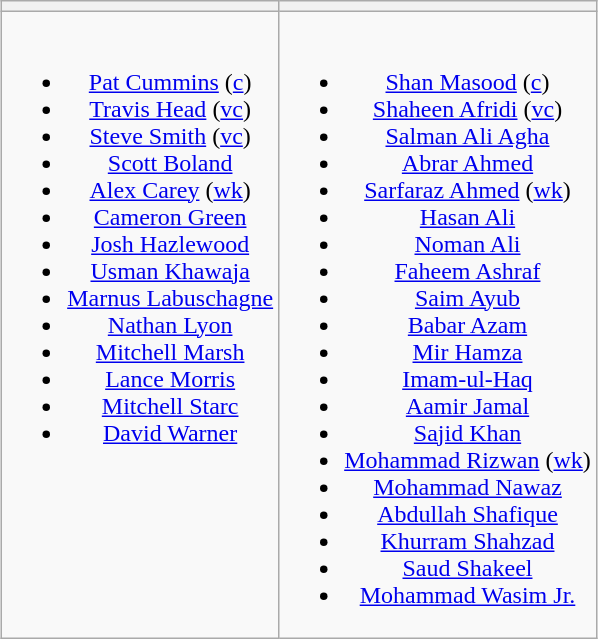<table class="wikitable" style="text-align:center; margin:auto">
<tr>
<th></th>
<th></th>
</tr>
<tr style="vertical-align:top">
<td><br><ul><li><a href='#'>Pat Cummins</a> (<a href='#'>c</a>)</li><li><a href='#'>Travis Head</a> (<a href='#'>vc</a>)</li><li><a href='#'>Steve Smith</a> (<a href='#'>vc</a>)</li><li><a href='#'>Scott Boland</a></li><li><a href='#'>Alex Carey</a> (<a href='#'>wk</a>)</li><li><a href='#'>Cameron Green</a></li><li><a href='#'>Josh Hazlewood</a></li><li><a href='#'>Usman Khawaja</a></li><li><a href='#'>Marnus Labuschagne</a></li><li><a href='#'>Nathan Lyon</a></li><li><a href='#'>Mitchell Marsh</a></li><li><a href='#'>Lance Morris</a></li><li><a href='#'>Mitchell Starc</a></li><li><a href='#'>David Warner</a></li></ul></td>
<td><br><ul><li><a href='#'>Shan Masood</a> (<a href='#'>c</a>)</li><li><a href='#'>Shaheen Afridi</a> (<a href='#'>vc</a>)</li><li><a href='#'>Salman Ali Agha</a></li><li><a href='#'>Abrar Ahmed</a></li><li><a href='#'>Sarfaraz Ahmed</a> (<a href='#'>wk</a>)</li><li><a href='#'>Hasan Ali</a></li><li><a href='#'>Noman Ali</a></li><li><a href='#'>Faheem Ashraf</a></li><li><a href='#'>Saim Ayub</a></li><li><a href='#'>Babar Azam</a></li><li><a href='#'>Mir Hamza</a></li><li><a href='#'>Imam-ul-Haq</a></li><li><a href='#'>Aamir Jamal</a></li><li><a href='#'>Sajid Khan</a></li><li><a href='#'>Mohammad Rizwan</a> (<a href='#'>wk</a>)</li><li><a href='#'>Mohammad Nawaz</a></li><li><a href='#'>Abdullah Shafique</a></li><li><a href='#'>Khurram Shahzad</a></li><li><a href='#'>Saud Shakeel</a></li><li><a href='#'>Mohammad Wasim Jr.</a></li></ul></td>
</tr>
</table>
